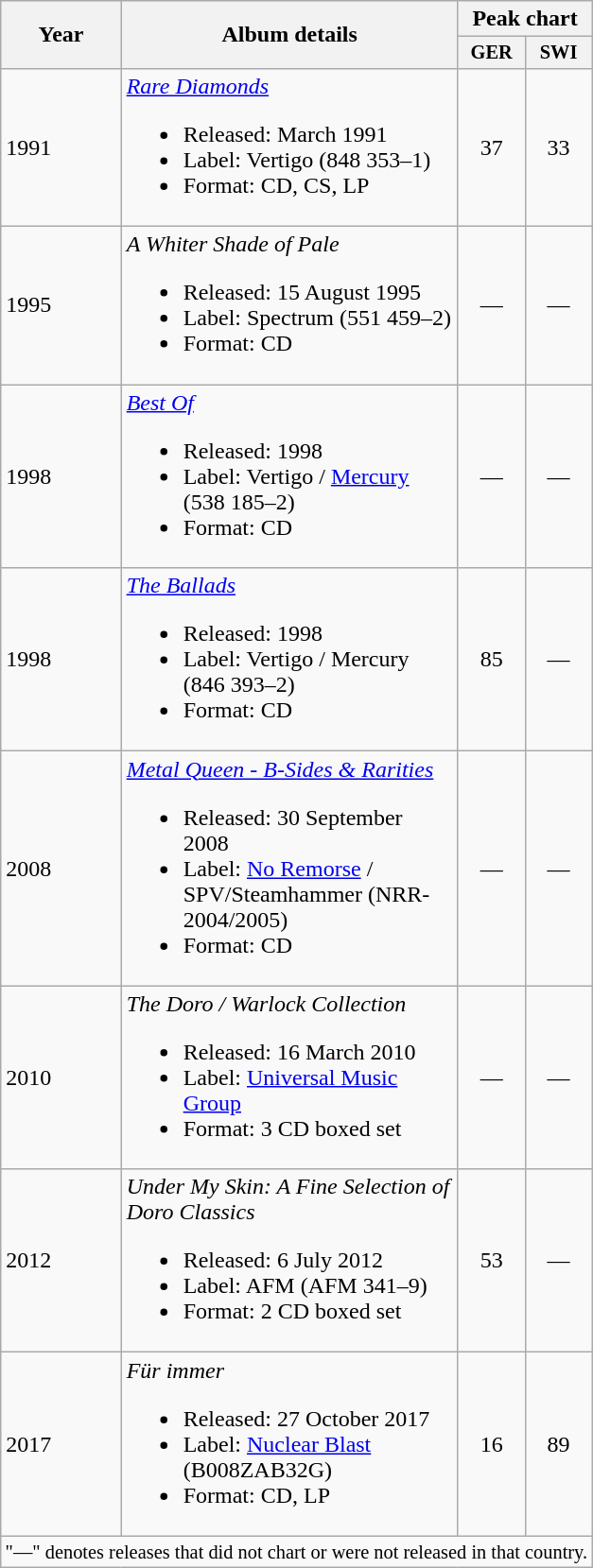<table class="wikitable">
<tr>
<th rowspan="2">Year</th>
<th rowspan="2" width="230">Album details</th>
<th colspan="4">Peak chart</th>
</tr>
<tr>
<th style="width:3em;font-size:85%;">GER<br></th>
<th style="width:3em;font-size:85%;">SWI<br></th>
</tr>
<tr>
<td>1991</td>
<td><em><a href='#'>Rare Diamonds</a></em><br><ul><li>Released: March 1991</li><li>Label: Vertigo (848 353–1)</li><li>Format: CD, CS, LP</li></ul></td>
<td align="center">37</td>
<td align="center">33</td>
</tr>
<tr>
<td>1995</td>
<td><em>A Whiter Shade of Pale</em><br><ul><li>Released: 15 August 1995</li><li>Label: Spectrum (551 459–2)</li><li>Format: CD</li></ul></td>
<td align="center">—</td>
<td align="center">—</td>
</tr>
<tr>
<td>1998</td>
<td><em><a href='#'>Best Of</a></em><br><ul><li>Released: 1998</li><li>Label: Vertigo / <a href='#'>Mercury</a> (538 185–2)</li><li>Format: CD</li></ul></td>
<td align="center">—</td>
<td align="center">—</td>
</tr>
<tr>
<td>1998</td>
<td><em><a href='#'>The Ballads</a></em><br><ul><li>Released: 1998</li><li>Label: Vertigo / Mercury (846 393–2)</li><li>Format: CD</li></ul></td>
<td align="center">85</td>
<td align="center">—</td>
</tr>
<tr>
<td>2008</td>
<td><em><a href='#'>Metal Queen - B-Sides & Rarities</a></em><br><ul><li>Released: 30 September 2008</li><li>Label: <a href='#'>No Remorse</a> / SPV/Steamhammer (NRR-2004/2005)</li><li>Format: CD</li></ul></td>
<td align="center">—</td>
<td align="center">—</td>
</tr>
<tr>
<td>2010</td>
<td><em>The Doro / Warlock Collection</em><br><ul><li>Released: 16 March 2010</li><li>Label: <a href='#'>Universal Music Group</a></li><li>Format: 3 CD boxed set</li></ul></td>
<td align="center">—</td>
<td align="center">—</td>
</tr>
<tr>
<td>2012</td>
<td><em>Under My Skin: A Fine Selection of Doro Classics</em><br><ul><li>Released: 6 July 2012</li><li>Label: AFM (AFM 341–9)</li><li>Format: 2 CD boxed set</li></ul></td>
<td align="center">53</td>
<td align="center">—</td>
</tr>
<tr>
<td>2017</td>
<td><em>Für immer</em><br><ul><li>Released: 27 October 2017</li><li>Label: <a href='#'>Nuclear Blast</a> (B008ZAB32G)</li><li>Format: CD, LP</li></ul></td>
<td align="center">16</td>
<td align="center">89</td>
</tr>
<tr>
<td align="center" colspan="7" style="font-size: 85%">"—" denotes releases that did not chart or were not released in that country.</td>
</tr>
</table>
